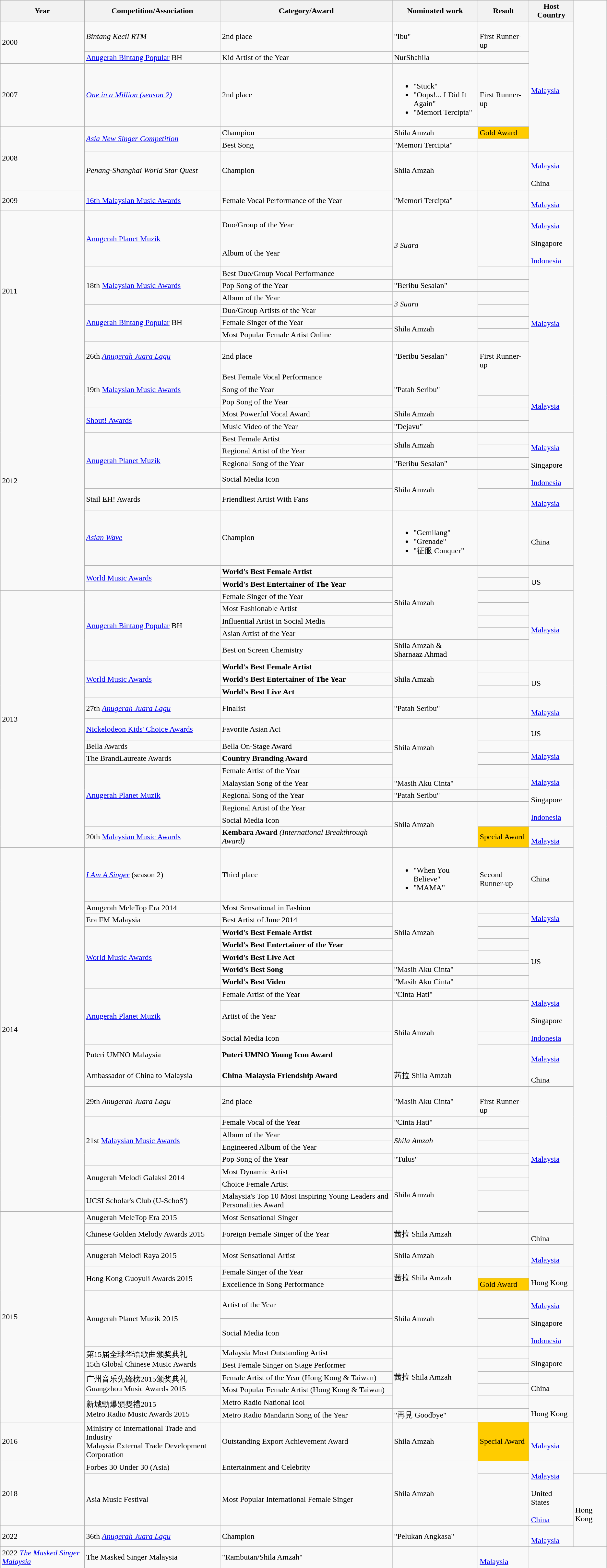<table class="wikitable sortable">
<tr>
<th>Year</th>
<th>Competition/Association</th>
<th>Category/Award</th>
<th>Nominated work</th>
<th>Result</th>
<th>Host Country</th>
</tr>
<tr>
<td rowspan=2>2000</td>
<td><em>Bintang Kecil RTM</em></td>
<td>2nd place</td>
<td>"Ibu"</td>
<td> <br> First Runner-up</td>
<td rowspan=5> <br> <a href='#'>Malaysia</a></td>
</tr>
<tr>
<td><a href='#'>Anugerah Bintang Popular</a> BH</td>
<td>Kid Artist of the Year</td>
<td>NurShahila</td>
<td></td>
</tr>
<tr>
<td>2007</td>
<td><a href='#'><em>One in a Million (season 2)</em></a></td>
<td>2nd place</td>
<td><br><ul><li>"Stuck"</li><li>"Oops!... I Did It Again"</li><li>"Memori Tercipta"</li></ul></td>
<td> <br> First Runner-up</td>
</tr>
<tr>
<td rowspan=3>2008</td>
<td rowspan=2><em><a href='#'>Asia New Singer Competition</a></em></td>
<td>Champion</td>
<td>Shila Amzah</td>
<td style="background: #FFCC00"><div>Gold Award</div></td>
</tr>
<tr>
<td>Best Song</td>
<td>"Memori Tercipta"</td>
<td></td>
</tr>
<tr>
<td rowspan=1><em>Penang-Shanghai World Star Quest</em></td>
<td>Champion</td>
<td>Shila Amzah</td>
<td></td>
<td> <br> <a href='#'>Malaysia</a> <br>  <br> China</td>
</tr>
<tr>
<td>2009</td>
<td><a href='#'>16th Malaysian Music Awards</a></td>
<td>Female Vocal Performance of the Year</td>
<td>"Memori Tercipta"</td>
<td></td>
<td> <br> <a href='#'>Malaysia</a></td>
</tr>
<tr>
<td rowspan=9>2011</td>
<td rowspan=2><a href='#'>Anugerah Planet Muzik</a></td>
<td>Duo/Group of the Year</td>
<td rowspan=3><em>3 Suara</em></td>
<td></td>
<td rowspan=2> <br> <a href='#'>Malaysia</a> <br>  <br> Singapore <br>  <br> <a href='#'>Indonesia</a></td>
</tr>
<tr>
<td>Album of the Year</td>
<td></td>
</tr>
<tr>
<td rowspan=3>18th <a href='#'>Malaysian Music Awards</a></td>
<td>Best Duo/Group Vocal Performance</td>
<td></td>
<td rowspan=7> <br> <a href='#'>Malaysia</a></td>
</tr>
<tr>
<td>Pop Song of the Year</td>
<td>"Beribu Sesalan"</td>
<td></td>
</tr>
<tr>
<td>Album of the Year</td>
<td rowspan=2><em>3 Suara</em></td>
<td></td>
</tr>
<tr>
<td rowspan=3><a href='#'>Anugerah Bintang Popular</a> BH</td>
<td>Duo/Group Artists of the Year</td>
<td></td>
</tr>
<tr>
<td>Female Singer of the Year</td>
<td rowspan=2>Shila Amzah</td>
<td></td>
</tr>
<tr>
<td>Most Popular Female Artist Online</td>
<td></td>
</tr>
<tr>
<td>26th <em><a href='#'>Anugerah Juara Lagu</a></em></td>
<td>2nd place</td>
<td>"Beribu Sesalan"</td>
<td> <br> First Runner-up</td>
</tr>
<tr>
<td rowspan=13>2012</td>
<td rowspan=3>19th <a href='#'>Malaysian Music Awards</a></td>
<td>Best Female Vocal Performance</td>
<td rowspan=3>"Patah Seribu"</td>
<td></td>
<td rowspan=5> <br> <a href='#'>Malaysia</a></td>
</tr>
<tr>
<td>Song of the Year</td>
<td></td>
</tr>
<tr>
<td>Pop Song of the Year</td>
<td></td>
</tr>
<tr>
<td rowspan=2><a href='#'>Shout! Awards</a></td>
<td>Most Powerful Vocal Award</td>
<td>Shila Amzah</td>
<td></td>
</tr>
<tr>
<td>Music Video of the Year</td>
<td>"Dejavu"</td>
<td></td>
</tr>
<tr>
<td rowspan=4><a href='#'>Anugerah Planet Muzik</a></td>
<td>Best Female Artist</td>
<td rowspan=2>Shila Amzah</td>
<td></td>
<td rowspan=4> <br> <a href='#'>Malaysia</a> <br>  <br> Singapore <br>  <br> <a href='#'>Indonesia</a></td>
</tr>
<tr>
<td>Regional Artist of the Year</td>
<td></td>
</tr>
<tr>
<td>Regional Song of the Year</td>
<td>"Beribu Sesalan"</td>
<td></td>
</tr>
<tr>
<td>Social Media Icon</td>
<td rowspan=2>Shila Amzah</td>
<td></td>
</tr>
<tr>
<td>Stail EH! Awards</td>
<td>Friendliest Artist With Fans</td>
<td></td>
<td> <br> <a href='#'>Malaysia</a></td>
</tr>
<tr>
<td><em><a href='#'>Asian Wave</a></em></td>
<td>Champion</td>
<td><br><ul><li>"Gemilang"</li><li>"Grenade"</li><li>"征服 Conquer"</li></ul></td>
<td></td>
<td> <br> China</td>
</tr>
<tr>
<td rowspan=2><a href='#'>World Music Awards</a></td>
<td><strong>World's Best Female Artist</strong></td>
<td rowspan=6>Shila Amzah</td>
<td></td>
<td rowspan=2> <br> US</td>
</tr>
<tr>
<td><strong>World's Best Entertainer of The Year</strong></td>
<td></td>
</tr>
<tr>
<td rowspan=18>2013</td>
<td rowspan=5><a href='#'>Anugerah Bintang Popular</a> BH</td>
<td>Female Singer of the Year</td>
<td></td>
<td rowspan=5> <br> <a href='#'>Malaysia</a></td>
</tr>
<tr>
<td>Most Fashionable Artist</td>
<td></td>
</tr>
<tr>
<td>Influential Artist in Social Media</td>
<td></td>
</tr>
<tr>
<td>Asian Artist of the Year</td>
<td></td>
</tr>
<tr>
<td>Best on Screen Chemistry</td>
<td>Shila Amzah & <br> Sharnaaz Ahmad</td>
<td></td>
</tr>
<tr>
<td rowspan=3><a href='#'>World Music Awards</a></td>
<td><strong>World's Best Female Artist</strong></td>
<td rowspan=3>Shila Amzah</td>
<td></td>
<td rowspan=3> <br> US</td>
</tr>
<tr>
<td><strong>World's Best Entertainer of The Year</strong></td>
<td></td>
</tr>
<tr>
<td><strong>World's Best Live Act</strong></td>
<td></td>
</tr>
<tr>
<td>27th <em><a href='#'>Anugerah Juara Lagu</a></em></td>
<td>Finalist</td>
<td>"Patah Seribu"</td>
<td></td>
<td> <br> <a href='#'>Malaysia</a></td>
</tr>
<tr>
<td rowspan=1><a href='#'>Nickelodeon Kids' Choice Awards</a></td>
<td>Favorite Asian Act</td>
<td rowspan=4>Shila Amzah</td>
<td></td>
<td> <br> US</td>
</tr>
<tr>
<td>Bella Awards</td>
<td>Bella On-Stage Award</td>
<td></td>
<td rowspan=2> <br> <a href='#'>Malaysia</a></td>
</tr>
<tr>
<td>The BrandLaureate Awards</td>
<td><strong>Country Branding Award</strong></td>
<td></td>
</tr>
<tr>
<td rowspan=5><a href='#'>Anugerah Planet Muzik</a></td>
<td>Female Artist of the Year</td>
<td></td>
<td rowspan=5> <br> <a href='#'>Malaysia</a> <br>  <br> Singapore <br>  <br> <a href='#'>Indonesia</a></td>
</tr>
<tr>
<td>Malaysian Song of the Year</td>
<td>"Masih Aku Cinta"</td>
<td></td>
</tr>
<tr>
<td>Regional Song of the Year</td>
<td>"Patah Seribu"</td>
<td></td>
</tr>
<tr>
<td>Regional Artist of the Year</td>
<td rowspan=3>Shila Amzah</td>
<td></td>
</tr>
<tr>
<td>Social Media Icon</td>
<td></td>
</tr>
<tr>
<td>20th <a href='#'>Malaysian Music Awards</a></td>
<td><strong>Kembara Award</strong> <em>(International Breakthrough Award)</em></td>
<td style="background: #FFCC00"><div>Special Award</div></td>
<td> <br> <a href='#'>Malaysia</a></td>
</tr>
<tr>
<td rowspan=21>2014</td>
<td><a href='#'><em>I Am A Singer</em></a> (season 2)</td>
<td>Third place</td>
<td><br><ul><li>"When You Believe"</li><li>"MAMA"</li></ul></td>
<td> <br> Second Runner-up</td>
<td> <br> China</td>
</tr>
<tr>
<td>Anugerah MeleTop Era 2014</td>
<td>Most Sensational in Fashion</td>
<td rowspan=5>Shila Amzah</td>
<td></td>
<td rowspan=2> <br> <a href='#'>Malaysia</a></td>
</tr>
<tr>
<td>Era FM Malaysia</td>
<td>Best Artist of June 2014</td>
<td></td>
</tr>
<tr>
<td rowspan=5><a href='#'>World Music Awards</a></td>
<td><strong>World's Best Female Artist</strong></td>
<td></td>
<td rowspan=5> <br> US</td>
</tr>
<tr>
<td><strong>World's Best Entertainer of the Year</strong></td>
<td></td>
</tr>
<tr>
<td><strong>World's Best Live Act</strong></td>
<td></td>
</tr>
<tr>
<td><strong>World's Best Song</strong></td>
<td>"Masih Aku Cinta"</td>
<td></td>
</tr>
<tr>
<td><strong>World's Best Video</strong></td>
<td>"Masih Aku Cinta"</td>
<td></td>
</tr>
<tr>
<td rowspan=3><a href='#'>Anugerah Planet Muzik</a></td>
<td>Female Artist of the Year</td>
<td>"Cinta Hati"</td>
<td></td>
<td rowspan=3> <br> <a href='#'>Malaysia</a> <br>  <br> Singapore <br>  <br> <a href='#'>Indonesia</a></td>
</tr>
<tr>
<td>Artist of the Year</td>
<td rowspan=3>Shila Amzah</td>
<td></td>
</tr>
<tr>
<td>Social Media Icon</td>
<td></td>
</tr>
<tr>
<td rowspan=1>Puteri UMNO Malaysia</td>
<td><strong>Puteri UMNO Young Icon Award</strong></td>
<td></td>
<td> <br> <a href='#'>Malaysia</a></td>
</tr>
<tr>
<td>Ambassador of China to Malaysia</td>
<td><strong>China-Malaysia Friendship Award</strong></td>
<td>茜拉 Shila Amzah</td>
<td></td>
<td> <br> China</td>
</tr>
<tr>
<td rowspan=1>29th <em>Anugerah Juara Lagu</em></td>
<td>2nd place</td>
<td>"Masih Aku Cinta"</td>
<td> <br> First Runner-up</td>
<td rowspan=9> <br> <a href='#'>Malaysia</a></td>
</tr>
<tr>
<td rowspan=4>21st <a href='#'>Malaysian Music Awards</a></td>
<td>Female Vocal of the Year</td>
<td>"Cinta Hati"</td>
<td></td>
</tr>
<tr>
<td>Album of the Year</td>
<td rowspan=2><em>Shila Amzah</em></td>
<td></td>
</tr>
<tr>
<td>Engineered Album of the Year</td>
<td></td>
</tr>
<tr>
<td>Pop Song of the Year</td>
<td>"Tulus"</td>
<td></td>
</tr>
<tr>
<td rowspan=2>Anugerah Melodi Galaksi 2014</td>
<td>Most Dynamic Artist</td>
<td rowspan=4>Shila Amzah</td>
<td></td>
</tr>
<tr>
<td>Choice Female Artist</td>
<td></td>
</tr>
<tr>
<td>UCSI Scholar's Club (U-SchoS')</td>
<td>Malaysia's Top 10 Most Inspiring Young Leaders and Personalities Award</td>
<td></td>
</tr>
<tr>
<td rowspan=13>2015</td>
<td>Anugerah MeleTop Era 2015</td>
<td>Most Sensational Singer</td>
<td></td>
</tr>
<tr>
<td>Chinese Golden Melody Awards 2015</td>
<td>Foreign Female Singer of the Year</td>
<td>茜拉 Shila Amzah</td>
<td></td>
<td> <br> China</td>
</tr>
<tr>
<td>Anugerah Melodi Raya 2015</td>
<td>Most Sensational Artist</td>
<td>Shila Amzah</td>
<td></td>
<td> <br> <a href='#'>Malaysia</a></td>
</tr>
<tr>
<td rowspan=2>Hong Kong Guoyuli Awards 2015</td>
<td>Female Singer of the Year</td>
<td rowspan=2>茜拉 Shila Amzah</td>
<td></td>
<td rowspan=2> <br> Hong Kong</td>
</tr>
<tr>
<td>Excellence in Song Performance</td>
<td style="background: #FFCC00"><div>Gold Award</div></td>
</tr>
<tr>
<td rowspan=2>Anugerah Planet Muzik 2015</td>
<td>Artist of the Year</td>
<td rowspan=2>Shila Amzah</td>
<td></td>
<td rowspan=2> <br> <a href='#'>Malaysia</a> <br>  <br> Singapore <br>  <br> <a href='#'>Indonesia</a></td>
</tr>
<tr>
<td>Social Media Icon</td>
<td></td>
</tr>
<tr>
<td rowspan=2>第15届全球华语歌曲颁奖典礼 <br>15th Global Chinese Music Awards</td>
<td>Malaysia Most Outstanding Artist</td>
<td rowspan=5>茜拉 Shila Amzah</td>
<td></td>
<td rowspan=2> <br> Singapore</td>
</tr>
<tr>
<td>Best Female Singer on Stage Performer</td>
<td></td>
</tr>
<tr>
<td rowspan=2>广州音乐先锋榜2015颁奖典礼 <br>Guangzhou Music Awards 2015</td>
<td>Female Artist of the Year (Hong Kong & Taiwan)</td>
<td></td>
<td rowspan=2> <br> China</td>
</tr>
<tr>
<td>Most Popular Female Artist (Hong Kong & Taiwan)</td>
<td></td>
</tr>
<tr>
<td rowspan=2>新城勁爆頒獎禮2015 <br>Metro Radio Music Awards 2015</td>
<td>Metro Radio National Idol</td>
<td></td>
<td rowspan=2> <br> Hong Kong</td>
</tr>
<tr>
<td>Metro Radio Mandarin Song of the Year</td>
<td>"再見 Goodbye"</td>
<td></td>
</tr>
<tr>
<td>2016</td>
<td>Ministry of International Trade and Industry <br>Malaysia External Trade Development Corporation</td>
<td>Outstanding Export Achievement Award</td>
<td>Shila Amzah</td>
<td style="background: #FFCC00"><div>Special Award</div></td>
<td> <br> <a href='#'>Malaysia</a></td>
</tr>
<tr>
<td rowspan=2>2018</td>
<td>Forbes 30 Under 30 (Asia)</td>
<td>Entertainment and Celebrity</td>
<td rowspan=2>Shila Amzah</td>
<td></td>
<td rowspan=2> <br> <a href='#'>Malaysia</a> <br>  <br> United States <br>  <br> <a href='#'>China</a></td>
</tr>
<tr>
<td>Asia Music Festival</td>
<td>Most Popular International Female Singer</td>
<td></td>
<td rowspan=2> <br> Hong Kong</td>
</tr>
<tr>
<td>2022</td>
<td>36th <em><a href='#'>Anugerah Juara Lagu</a></em></td>
<td>Champion</td>
<td>"Pelukan Angkasa"</td>
<td></td>
<td> <br> <a href='#'>Malaysia</a></td>
</tr>
<tr>
<td rowspawn=2>2022 <em><a href='#'>The Masked Singer Malaysia</a></em></td>
<td>The Masked Singer Malaysia</td>
<td>"Rambutan/Shila Amzah"</td>
<td></td>
<td> <br> <a href='#'>Malaysia</a></td>
</tr>
</table>
